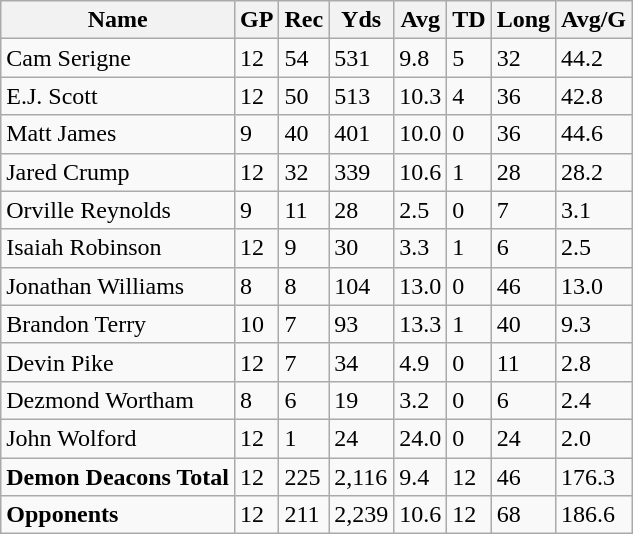<table class="wikitable" style="white-space:nowrap;">
<tr>
<th>Name</th>
<th>GP</th>
<th>Rec</th>
<th>Yds</th>
<th>Avg</th>
<th>TD</th>
<th>Long</th>
<th>Avg/G</th>
</tr>
<tr>
<td>Cam Serigne</td>
<td>12</td>
<td>54</td>
<td>531</td>
<td>9.8</td>
<td>5</td>
<td>32</td>
<td>44.2</td>
</tr>
<tr>
<td>E.J. Scott</td>
<td>12</td>
<td>50</td>
<td>513</td>
<td>10.3</td>
<td>4</td>
<td>36</td>
<td>42.8</td>
</tr>
<tr>
<td>Matt James</td>
<td>9</td>
<td>40</td>
<td>401</td>
<td>10.0</td>
<td>0</td>
<td>36</td>
<td>44.6</td>
</tr>
<tr>
<td>Jared Crump</td>
<td>12</td>
<td>32</td>
<td>339</td>
<td>10.6</td>
<td>1</td>
<td>28</td>
<td>28.2</td>
</tr>
<tr>
<td>Orville Reynolds</td>
<td>9</td>
<td>11</td>
<td>28</td>
<td>2.5</td>
<td>0</td>
<td>7</td>
<td>3.1</td>
</tr>
<tr>
<td>Isaiah Robinson</td>
<td>12</td>
<td>9</td>
<td>30</td>
<td>3.3</td>
<td>1</td>
<td>6</td>
<td>2.5</td>
</tr>
<tr>
<td>Jonathan Williams</td>
<td>8</td>
<td>8</td>
<td>104</td>
<td>13.0</td>
<td>0</td>
<td>46</td>
<td>13.0</td>
</tr>
<tr>
<td>Brandon Terry</td>
<td>10</td>
<td>7</td>
<td>93</td>
<td>13.3</td>
<td>1</td>
<td>40</td>
<td>9.3</td>
</tr>
<tr>
<td>Devin Pike</td>
<td>12</td>
<td>7</td>
<td>34</td>
<td>4.9</td>
<td>0</td>
<td>11</td>
<td>2.8</td>
</tr>
<tr>
<td>Dezmond Wortham</td>
<td>8</td>
<td>6</td>
<td>19</td>
<td>3.2</td>
<td>0</td>
<td>6</td>
<td>2.4</td>
</tr>
<tr>
<td>John Wolford</td>
<td>12</td>
<td>1</td>
<td>24</td>
<td>24.0</td>
<td>0</td>
<td>24</td>
<td>2.0</td>
</tr>
<tr>
<td><strong>Demon Deacons Total</strong></td>
<td>12</td>
<td>225</td>
<td>2,116</td>
<td>9.4</td>
<td>12</td>
<td>46</td>
<td>176.3</td>
</tr>
<tr>
<td><strong>Opponents</strong></td>
<td>12</td>
<td>211</td>
<td>2,239</td>
<td>10.6</td>
<td>12</td>
<td>68</td>
<td>186.6</td>
</tr>
</table>
